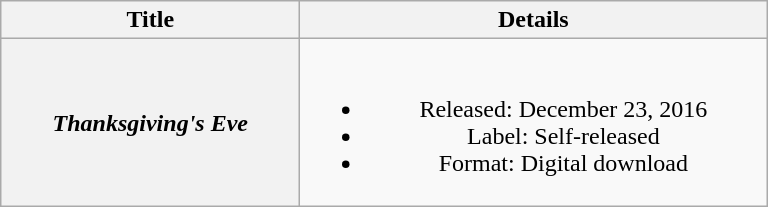<table class="wikitable plainrowheaders" style="text-align:center;">
<tr>
<th scope="col" style="width:12em;">Title</th>
<th scope="col" style="width:19em;">Details</th>
</tr>
<tr>
<th scope="row"><em>Thanksgiving's Eve</em></th>
<td><br><ul><li>Released: December 23, 2016</li><li>Label: Self-released</li><li>Format: Digital download</li></ul></td>
</tr>
</table>
